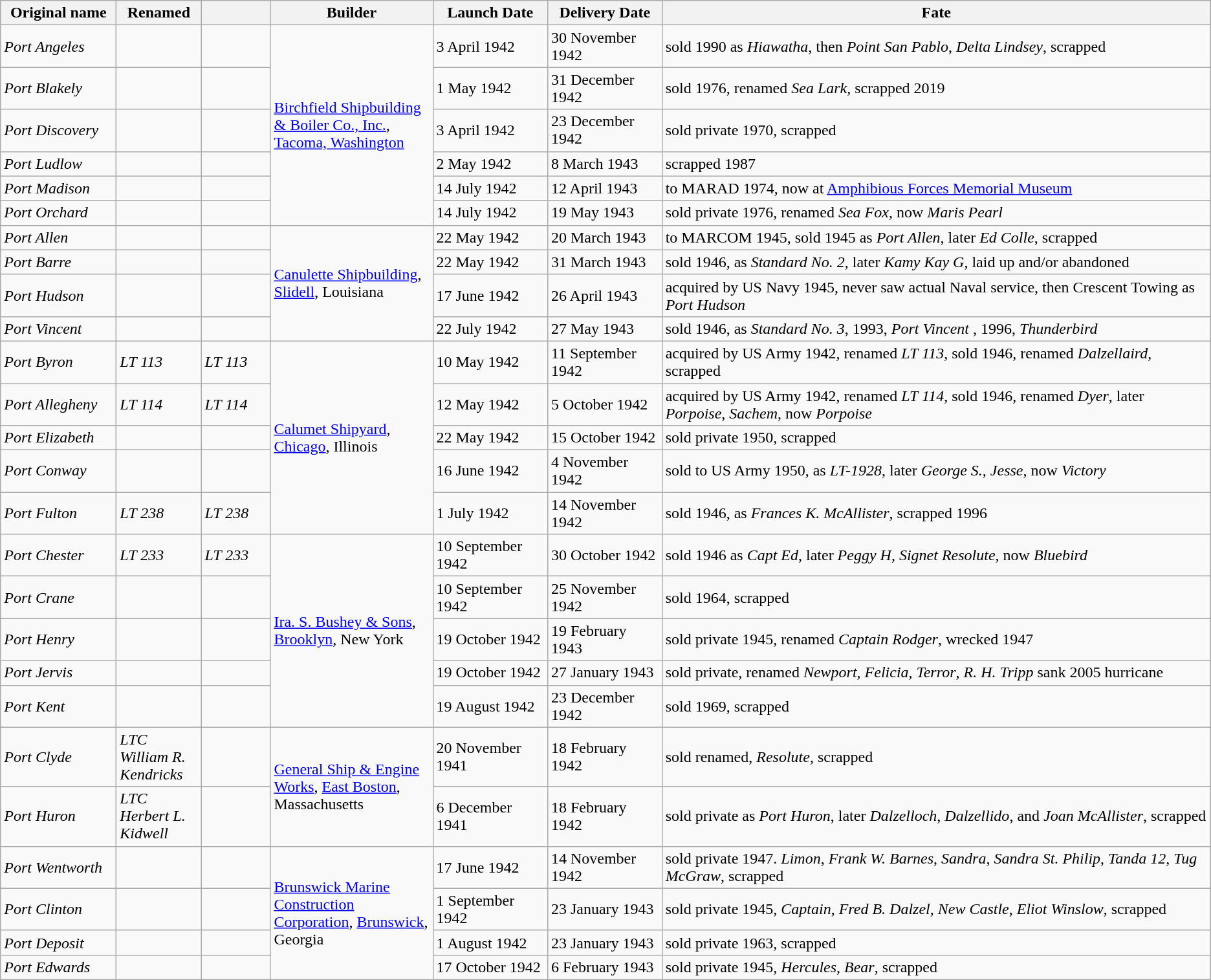<table class="sortable wikitable plainrowheaders">
<tr>
<th scope="col" style="width: 7em;">Original name</th>
<th scope="col" style="width: 5em;">Renamed</th>
<th scope="col" style="width: 4em;"></th>
<th scope="col" style="width: 10em;">Builder</th>
<th scope="col">Launch Date</th>
<th scope="col">Delivery Date</th>
<th scope="col">Fate</th>
</tr>
<tr>
<td><em>Port Angeles</em></td>
<td></td>
<td></td>
<td rowspan=6><a href='#'>Birchfield Shipbuilding & Boiler Co., Inc.</a>, <a href='#'>Tacoma, Washington</a></td>
<td>3 April 1942</td>
<td>30 November 1942</td>
<td>sold 1990 as <em>Hiawatha</em>, then <em>Point San Pablo</em>, <em>Delta Lindsey</em>, scrapped</td>
</tr>
<tr>
<td><em>Port Blakely</em></td>
<td></td>
<td></td>
<td>1 May 1942</td>
<td>31 December 1942</td>
<td>sold 1976, renamed <em>Sea Lark</em>, scrapped 2019</td>
</tr>
<tr>
<td><em>Port Discovery</em></td>
<td></td>
<td></td>
<td>3 April 1942</td>
<td>23 December 1942</td>
<td>sold private 1970, scrapped</td>
</tr>
<tr>
<td><em>Port Ludlow</em></td>
<td></td>
<td></td>
<td>2 May 1942</td>
<td>8 March 1943</td>
<td>scrapped 1987</td>
</tr>
<tr>
<td><em>Port Madison</em></td>
<td></td>
<td></td>
<td>14 July 1942</td>
<td>12 April 1943</td>
<td>to MARAD 1974, now at <a href='#'>Amphibious Forces Memorial Museum</a></td>
</tr>
<tr>
<td><em>Port Orchard</em></td>
<td></td>
<td></td>
<td>14 July 1942</td>
<td>19 May 1943</td>
<td>sold private 1976, renamed <em>Sea Fox</em>, now <em>Maris Pearl</em></td>
</tr>
<tr>
<td><em>Port Allen</em></td>
<td></td>
<td></td>
<td rowspan=4><a href='#'>Canulette Shipbuilding</a>, <a href='#'>Slidell</a>, Louisiana</td>
<td>22 May 1942</td>
<td>20 March 1943</td>
<td>to MARCOM 1945, sold 1945 as <em>Port Allen</em>, later <em>Ed Colle</em>, scrapped</td>
</tr>
<tr>
<td><em>Port Barre</em></td>
<td></td>
<td></td>
<td>22 May 1942</td>
<td>31 March 1943</td>
<td>sold 1946, as <em>Standard No. 2</em>, later <em>Kamy Kay G</em>, laid up and/or abandoned</td>
</tr>
<tr>
<td><em>Port Hudson</em></td>
<td></td>
<td></td>
<td>17 June 1942</td>
<td>26 April 1943</td>
<td>acquired by US Navy 1945, never saw actual Naval service, then Crescent Towing as <em>Port Hudson</em></td>
</tr>
<tr>
<td><em>Port Vincent</em></td>
<td></td>
<td></td>
<td>22 July 1942</td>
<td>27 May 1943</td>
<td>sold 1946, as <em>Standard No. 3</em>, 1993, <em>Port Vincent</em> , 1996, <em>Thunderbird</em></td>
</tr>
<tr>
<td><em>Port Byron</em></td>
<td><em>LT 113</em></td>
<td><em>LT 113</em></td>
<td rowspan=5><a href='#'>Calumet Shipyard</a>, <a href='#'>Chicago</a>, Illinois</td>
<td>10 May 1942</td>
<td>11 September 1942</td>
<td>acquired by US Army 1942, renamed <em>LT 113</em>, sold 1946, renamed <em>Dalzellaird</em>, scrapped</td>
</tr>
<tr>
<td><em>Port Allegheny</em></td>
<td><em>LT 114</em></td>
<td><em>LT 114</em></td>
<td>12 May 1942</td>
<td>5 October 1942</td>
<td>acquired by US Army 1942, renamed <em>LT 114</em>, sold 1946, renamed <em>Dyer</em>, later <em>Porpoise</em>, <em>Sachem</em>, now <em>Porpoise</em></td>
</tr>
<tr>
<td><em>Port Elizabeth</em></td>
<td></td>
<td></td>
<td>22 May 1942</td>
<td>15 October 1942</td>
<td>sold private 1950, scrapped</td>
</tr>
<tr>
<td><em>Port Conway</em></td>
<td></td>
<td></td>
<td>16 June 1942</td>
<td>4 November 1942</td>
<td>sold to US Army 1950, as <em>LT-1928</em>, later <em>George S.</em>, <em>Jesse</em>, now <em>Victory</em></td>
</tr>
<tr>
<td><em>Port Fulton</em></td>
<td><em>LT 238</em></td>
<td><em>LT 238</em></td>
<td>1 July 1942</td>
<td>14 November 1942</td>
<td>sold 1946, as <em>Frances K. McAllister</em>, scrapped 1996</td>
</tr>
<tr>
<td><em>Port Chester</em></td>
<td><em>LT 233</em></td>
<td><em>LT 233</em></td>
<td rowspan=5><a href='#'>Ira. S. Bushey & Sons</a>, <a href='#'>Brooklyn</a>, New York</td>
<td>10 September 1942</td>
<td>30 October 1942</td>
<td>sold 1946 as <em>Capt Ed</em>, later <em>Peggy H</em>, <em>Signet Resolute</em>, now <em>Bluebird</em></td>
</tr>
<tr>
<td><em>Port Crane</em></td>
<td></td>
<td></td>
<td>10 September 1942</td>
<td>25 November 1942</td>
<td>sold 1964, scrapped</td>
</tr>
<tr>
<td><em>Port Henry</em></td>
<td></td>
<td></td>
<td>19 October 1942</td>
<td>19 February 1943</td>
<td>sold private 1945,  renamed <em>Captain Rodger</em>, wrecked 1947</td>
</tr>
<tr>
<td><em>Port Jervis</em></td>
<td></td>
<td></td>
<td>19 October 1942</td>
<td>27 January 1943</td>
<td>sold private, renamed <em>Newport</em>, <em>Felicia</em>, <em>Terror</em>, <em>R. H. Tripp</em> sank 2005 hurricane</td>
</tr>
<tr>
<td><em>Port Kent</em></td>
<td></td>
<td></td>
<td>19 August 1942</td>
<td>23 December 1942</td>
<td>sold 1969, scrapped</td>
</tr>
<tr>
<td><em>Port Clyde</em></td>
<td><em>LTC William R. Kendricks</em></td>
<td></td>
<td rowspan=2><a href='#'>General Ship & Engine Works</a>, <a href='#'>East Boston</a>, Massachusetts</td>
<td>20 November 1941</td>
<td>18 February 1942</td>
<td>sold renamed, <em>Resolute</em>, scrapped</td>
</tr>
<tr>
<td><em>Port Huron</em></td>
<td><em>LTC Herbert L. Kidwell</em></td>
<td></td>
<td>6 December 1941</td>
<td>18 February 1942</td>
<td>sold private as <em>Port Huron</em>, later <em>Dalzelloch</em>, <em>Dalzellido</em>, and <em>Joan McAllister</em>, scrapped</td>
</tr>
<tr>
<td><em>Port Wentworth</em></td>
<td></td>
<td></td>
<td rowspan=4><a href='#'>Brunswick Marine Construction Corporation</a>, <a href='#'>Brunswick</a>, Georgia</td>
<td>17 June 1942</td>
<td>14 November 1942</td>
<td>sold private 1947. <em>Limon</em>, <em>Frank W. Barnes</em>, <em>Sandra</em>, <em>Sandra St. Philip</em>, <em>Tanda 12</em>, <em>Tug McGraw</em>, scrapped</td>
</tr>
<tr>
<td><em>Port Clinton</em></td>
<td></td>
<td></td>
<td>1 September 1942</td>
<td>23 January 1943</td>
<td>sold private 1945, <em>Captain</em>, <em>Fred B. Dalzel</em>, <em>New Castle</em>, <em>Eliot Winslow</em>, scrapped</td>
</tr>
<tr>
<td><em>Port Deposit</em></td>
<td></td>
<td></td>
<td>1 August 1942</td>
<td>23 January 1943</td>
<td>sold private 1963, scrapped</td>
</tr>
<tr>
<td><em>Port Edwards</em></td>
<td></td>
<td></td>
<td>17 October 1942</td>
<td>6 February 1943</td>
<td>sold private 1945, <em>Hercules</em>, <em>Bear</em>, scrapped</td>
</tr>
</table>
